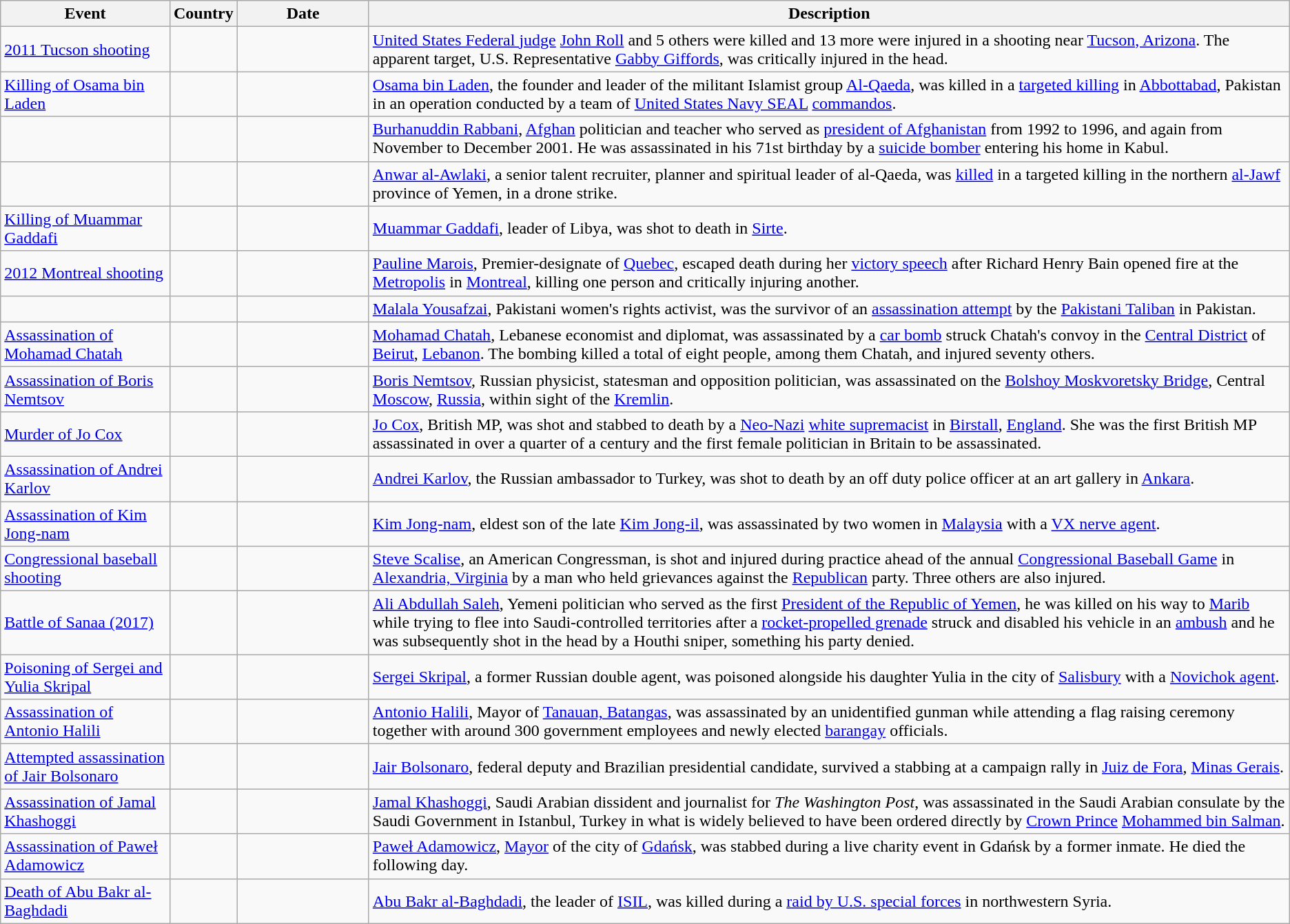<table class="wikitable sortable mw-collapsible">
<tr>
<th>Event</th>
<th>Country</th>
<th style="width:120px;">Date</th>
<th>Description</th>
</tr>
<tr>
<td><a href='#'>2011 Tucson shooting</a></td>
<td></td>
<td></td>
<td><a href='#'>United States Federal judge</a> <a href='#'>John Roll</a> and 5 others were killed and 13 more were injured in a shooting near <a href='#'>Tucson, Arizona</a>. The apparent target, U.S. Representative <a href='#'>Gabby Giffords</a>, was critically injured in the head.</td>
</tr>
<tr>
<td><a href='#'>Killing of Osama bin Laden</a></td>
<td></td>
<td></td>
<td><a href='#'>Osama bin Laden</a>, the founder and leader of the militant Islamist group <a href='#'>Al-Qaeda</a>, was killed in a <a href='#'>targeted killing</a> in <a href='#'>Abbottabad</a>, Pakistan in an operation conducted by a team of <a href='#'>United States Navy SEAL</a> <a href='#'>commandos</a>.</td>
</tr>
<tr>
<td></td>
<td></td>
<td></td>
<td><a href='#'>Burhanuddin Rabbani</a>, <a href='#'>Afghan</a> politician and teacher who served as <a href='#'>president of Afghanistan</a> from 1992 to 1996, and again from November to December 2001. He was assassinated in his 71st birthday by a <a href='#'>suicide bomber</a> entering his home in Kabul.</td>
</tr>
<tr>
<td></td>
<td></td>
<td></td>
<td><a href='#'>Anwar al-Awlaki</a>, a senior talent recruiter, planner and spiritual leader of al-Qaeda, was <a href='#'>killed</a> in a targeted killing in the northern <a href='#'>al-Jawf</a> province of Yemen, in a drone strike.</td>
</tr>
<tr>
<td><a href='#'>Killing of Muammar Gaddafi</a></td>
<td></td>
<td></td>
<td><a href='#'>Muammar Gaddafi</a>, leader of Libya, was shot to death in <a href='#'>Sirte</a>.</td>
</tr>
<tr>
<td><a href='#'>2012 Montreal shooting</a></td>
<td></td>
<td></td>
<td><a href='#'>Pauline Marois</a>, Premier-designate of <a href='#'>Quebec</a>, escaped death during her <a href='#'>victory speech</a> after Richard Henry Bain opened fire at the <a href='#'>Metropolis</a> in <a href='#'>Montreal</a>, killing one person and critically injuring another.</td>
</tr>
<tr>
<td></td>
<td></td>
<td></td>
<td><a href='#'>Malala Yousafzai</a>, Pakistani women's rights activist, was the survivor of an <a href='#'>assassination attempt</a> by the <a href='#'>Pakistani Taliban</a> in Pakistan.</td>
</tr>
<tr>
<td><a href='#'>Assassination of Mohamad Chatah</a></td>
<td></td>
<td></td>
<td><a href='#'>Mohamad Chatah</a>, Lebanese economist and diplomat, was assassinated by a <a href='#'>car bomb</a> struck Chatah's convoy in the <a href='#'>Central District</a> of <a href='#'>Beirut</a>, <a href='#'>Lebanon</a>. The bombing killed a total of eight people, among them Chatah, and injured seventy others.</td>
</tr>
<tr>
<td><a href='#'>Assassination of Boris Nemtsov</a></td>
<td></td>
<td></td>
<td><a href='#'>Boris Nemtsov</a>, Russian physicist, statesman and opposition politician, was assassinated on the <a href='#'>Bolshoy Moskvoretsky Bridge</a>, Central <a href='#'>Moscow</a>, <a href='#'>Russia</a>, within sight of the <a href='#'>Kremlin</a>.</td>
</tr>
<tr>
<td><a href='#'>Murder of Jo Cox</a></td>
<td></td>
<td></td>
<td><a href='#'>Jo Cox</a>, British MP, was shot and stabbed to death by a <a href='#'>Neo-Nazi</a> <a href='#'>white supremacist</a> in <a href='#'>Birstall</a>, <a href='#'>England</a>. She was the first British MP assassinated in over a quarter of a century and the first female politician in Britain to be assassinated.</td>
</tr>
<tr>
<td><a href='#'>Assassination of Andrei Karlov</a></td>
<td></td>
<td></td>
<td><a href='#'>Andrei Karlov</a>, the Russian ambassador to Turkey, was shot to death by an off duty police officer at an art gallery in <a href='#'>Ankara</a>.</td>
</tr>
<tr>
<td><a href='#'>Assassination of Kim Jong-nam</a></td>
<td></td>
<td></td>
<td><a href='#'>Kim Jong-nam</a>, eldest son of the late <a href='#'>Kim Jong-il</a>, was assassinated by two women in <a href='#'>Malaysia</a> with a <a href='#'>VX nerve agent</a>.</td>
</tr>
<tr>
<td><a href='#'>Congressional baseball shooting</a></td>
<td></td>
<td></td>
<td><a href='#'>Steve Scalise</a>, an American Congressman, is shot and injured during practice ahead of the annual <a href='#'>Congressional Baseball Game</a> in <a href='#'>Alexandria, Virginia</a> by a man who held grievances against the <a href='#'>Republican</a> party. Three others are also injured.</td>
</tr>
<tr>
<td><a href='#'>Battle of Sanaa (2017)</a></td>
<td></td>
<td></td>
<td><a href='#'>Ali Abdullah Saleh</a>, Yemeni politician who served as the first <a href='#'>President of the Republic of Yemen</a>, he was killed on his way to <a href='#'>Marib</a> while trying to flee into Saudi-controlled territories after a <a href='#'>rocket-propelled grenade</a> struck and disabled his vehicle in an <a href='#'>ambush</a> and he was subsequently shot in the head by a Houthi sniper, something his party denied.</td>
</tr>
<tr>
<td><a href='#'>Poisoning of Sergei and Yulia Skripal</a></td>
<td></td>
<td></td>
<td><a href='#'>Sergei Skripal</a>, a former Russian double agent, was poisoned alongside his daughter Yulia in the city of <a href='#'>Salisbury</a> with a <a href='#'>Novichok agent</a>.</td>
</tr>
<tr>
<td><a href='#'>Assassination of Antonio Halili</a></td>
<td></td>
<td></td>
<td><a href='#'>Antonio Halili</a>, Mayor of <a href='#'>Tanauan, Batangas</a>, was assassinated by an unidentified gunman while attending a flag raising ceremony together with around 300 government employees and newly elected <a href='#'>barangay</a> officials.</td>
</tr>
<tr>
<td><a href='#'>Attempted assassination of Jair Bolsonaro</a></td>
<td></td>
<td></td>
<td><a href='#'>Jair Bolsonaro</a>, federal deputy and Brazilian presidential candidate, survived a stabbing at a campaign rally in <a href='#'>Juiz de Fora</a>, <a href='#'>Minas Gerais</a>.</td>
</tr>
<tr>
<td><a href='#'>Assassination of Jamal Khashoggi</a></td>
<td></td>
<td></td>
<td><a href='#'>Jamal Khashoggi</a>, Saudi Arabian dissident and journalist for <em>The Washington Post</em>, was assassinated in the Saudi Arabian consulate by the Saudi Government in Istanbul, Turkey in what is widely believed to have been ordered directly by <a href='#'>Crown Prince</a> <a href='#'>Mohammed bin Salman</a>.</td>
</tr>
<tr>
<td><a href='#'>Assassination of Paweł Adamowicz</a></td>
<td></td>
<td></td>
<td><a href='#'>Paweł Adamowicz</a>, <a href='#'>Mayor</a> of the city of <a href='#'>Gdańsk</a>, was stabbed during a live charity event in Gdańsk by a former inmate. He died the following day.</td>
</tr>
<tr>
<td><a href='#'>Death of Abu Bakr al-Baghdadi</a></td>
<td></td>
<td></td>
<td><a href='#'>Abu Bakr al-Baghdadi</a>, the leader of <a href='#'>ISIL</a>, was killed during a <a href='#'>raid by U.S. special forces</a> in northwestern Syria.</td>
</tr>
</table>
